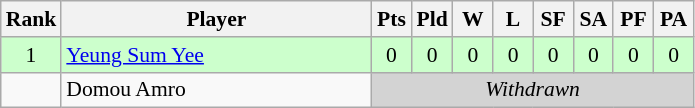<table class=wikitable style="text-align:center; font-size:90%">
<tr>
<th width="20">Rank</th>
<th width="200">Player</th>
<th width="20">Pts</th>
<th width="20">Pld</th>
<th width="20">W</th>
<th width="20">L</th>
<th width="20">SF</th>
<th width="20">SA</th>
<th width="20">PF</th>
<th width="20">PA</th>
</tr>
<tr bgcolor="#ccffcc">
<td>1</td>
<td style="text-align:left"> <a href='#'>Yeung Sum Yee</a></td>
<td>0</td>
<td>0</td>
<td>0</td>
<td>0</td>
<td>0</td>
<td>0</td>
<td>0</td>
<td>0</td>
</tr>
<tr>
<td></td>
<td style="text-align:left"> Domou Amro</td>
<td bgcolor="lightgray" colspan="8"><em>Withdrawn</em></td>
</tr>
</table>
